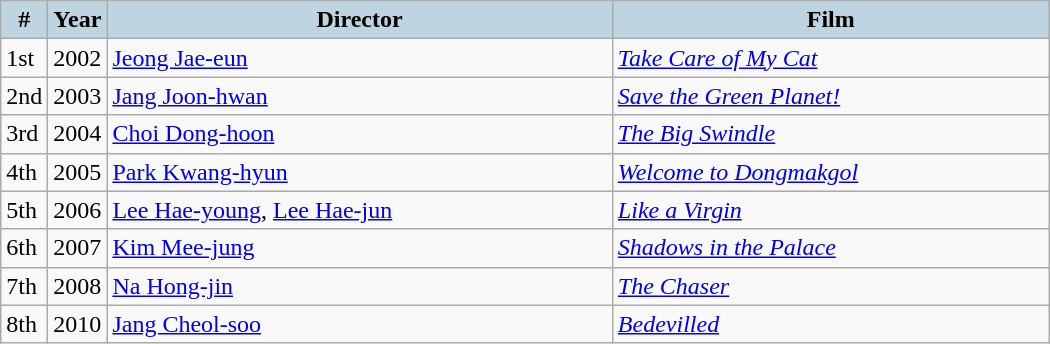<table class="wikitable" style="width:700px">
<tr>
<th style="background:#BED5E1; width:10px">#</th>
<th style="background:#BED5E1; width:10px">Year</th>
<th style="background:#BED5E1;">Director</th>
<th style="background:#BED5E1;">Film</th>
</tr>
<tr>
<td>1st</td>
<td>2002</td>
<td><a href='#'>Jeong Jae-eun</a></td>
<td><em><a href='#'>Take Care of My Cat</a></em></td>
</tr>
<tr>
<td>2nd</td>
<td>2003</td>
<td><a href='#'>Jang Joon-hwan</a></td>
<td><em><a href='#'>Save the Green Planet!</a></em></td>
</tr>
<tr>
<td>3rd</td>
<td>2004</td>
<td><a href='#'>Choi Dong-hoon</a></td>
<td><em><a href='#'>The Big Swindle</a></em></td>
</tr>
<tr>
<td>4th</td>
<td>2005</td>
<td><a href='#'>Park Kwang-hyun</a></td>
<td><em><a href='#'>Welcome to Dongmakgol</a></em></td>
</tr>
<tr>
<td>5th</td>
<td>2006</td>
<td><a href='#'>Lee Hae-young</a>, <a href='#'>Lee Hae-jun</a></td>
<td><em><a href='#'>Like a Virgin</a></em></td>
</tr>
<tr>
<td>6th</td>
<td>2007</td>
<td><a href='#'>Kim Mee-jung</a></td>
<td><em><a href='#'>Shadows in the Palace</a></em></td>
</tr>
<tr>
<td>7th</td>
<td>2008</td>
<td><a href='#'>Na Hong-jin</a></td>
<td><em><a href='#'>The Chaser</a></em></td>
</tr>
<tr>
<td>8th</td>
<td>2010</td>
<td><a href='#'>Jang Cheol-soo</a></td>
<td><em><a href='#'>Bedevilled</a></em></td>
</tr>
</table>
